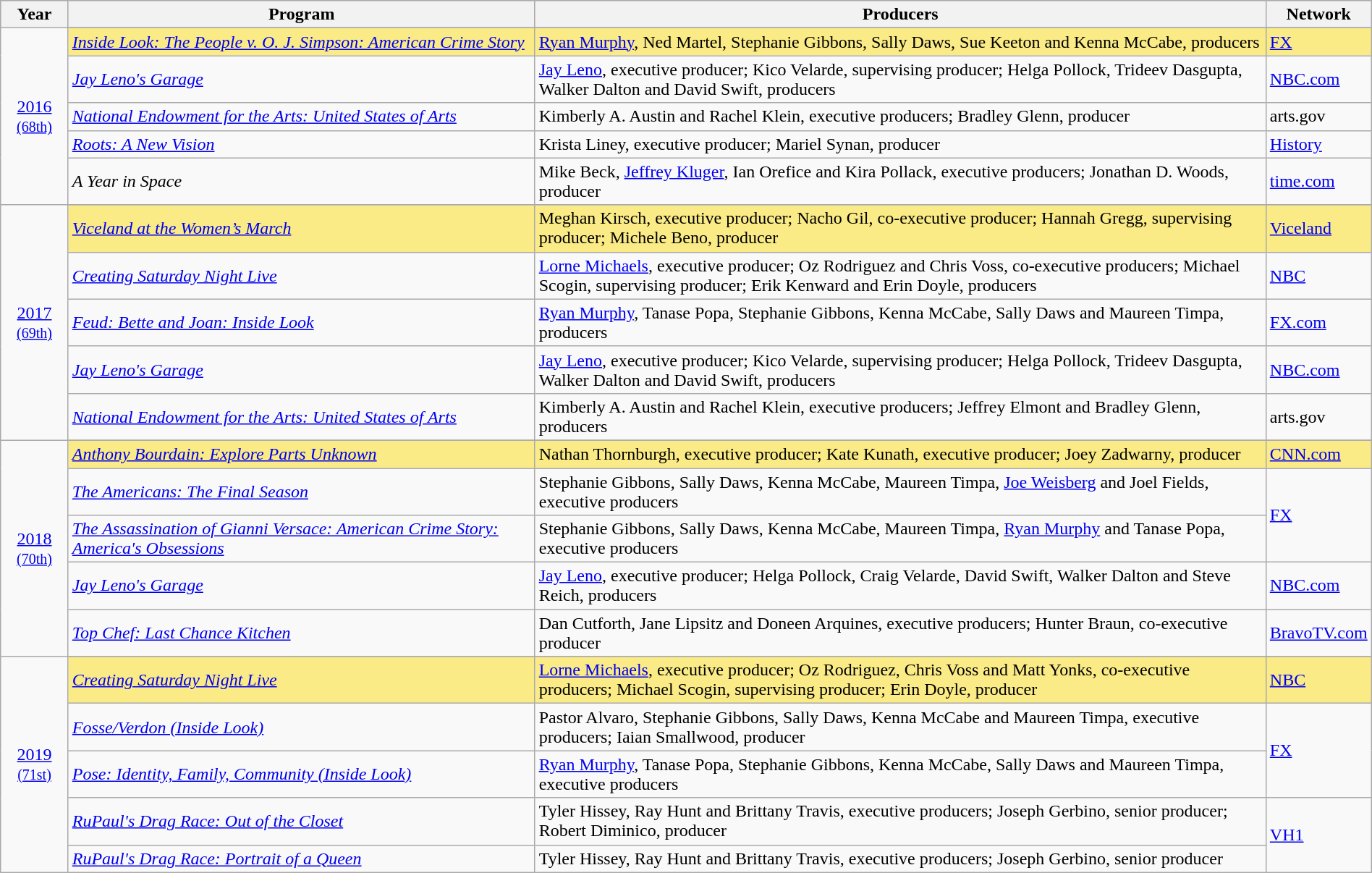<table class="wikitable" style="width:100%">
<tr bgcolor="#bebebe">
<th width="5%">Year</th>
<th width="35%">Program</th>
<th width="55%">Producers</th>
<th width="5%">Network</th>
</tr>
<tr>
<td rowspan=6 style="text-align:center"><a href='#'>2016</a><br><small><a href='#'>(68th)</a></small><br></td>
</tr>
<tr style="background:#FAEB86;">
<td><em><a href='#'>Inside Look: The People v. O. J. Simpson: American Crime Story</a></em></td>
<td><a href='#'>Ryan Murphy</a>, Ned Martel, Stephanie Gibbons, Sally Daws, Sue Keeton and Kenna McCabe, producers</td>
<td><a href='#'>FX</a></td>
</tr>
<tr>
<td><em><a href='#'>Jay Leno's Garage</a></em></td>
<td><a href='#'>Jay Leno</a>, executive producer; Kico Velarde, supervising producer; Helga Pollock, Trideev Dasgupta, Walker Dalton and David Swift, producers</td>
<td><a href='#'>NBC.com</a></td>
</tr>
<tr>
<td><em><a href='#'>National Endowment for the Arts: United States of Arts</a></em></td>
<td>Kimberly A. Austin and Rachel Klein, executive producers; Bradley Glenn, producer</td>
<td>arts.gov</td>
</tr>
<tr>
<td><em><a href='#'>Roots: A New Vision</a></em></td>
<td>Krista Liney, executive producer; Mariel Synan, producer</td>
<td><a href='#'>History</a></td>
</tr>
<tr>
<td><em>A Year in Space</em></td>
<td>Mike Beck, <a href='#'>Jeffrey Kluger</a>, Ian Orefice and Kira Pollack, executive producers; Jonathan D. Woods, producer</td>
<td><a href='#'>time.com</a></td>
</tr>
<tr>
<td rowspan=6 style="text-align:center"><a href='#'>2017</a><br><small><a href='#'>(69th)</a></small><br></td>
</tr>
<tr style="background:#FAEB86;">
<td><em><a href='#'>Viceland at the Women’s March</a></em></td>
<td>Meghan Kirsch, executive producer; Nacho Gil, co-executive producer; Hannah Gregg, supervising producer; Michele Beno, producer</td>
<td><a href='#'>Viceland</a></td>
</tr>
<tr>
<td><em><a href='#'>Creating Saturday Night Live</a></em></td>
<td><a href='#'>Lorne Michaels</a>, executive producer; Oz Rodriguez and Chris Voss, co-executive producers; Michael Scogin, supervising producer; Erik Kenward and Erin Doyle, producers</td>
<td><a href='#'>NBC</a></td>
</tr>
<tr>
<td><em><a href='#'>Feud: Bette and Joan: Inside Look</a></em></td>
<td><a href='#'>Ryan Murphy</a>, Tanase Popa, Stephanie Gibbons, Kenna McCabe, Sally Daws and Maureen Timpa, producers</td>
<td><a href='#'>FX.com</a></td>
</tr>
<tr>
<td><em><a href='#'>Jay Leno's Garage</a></em></td>
<td><a href='#'>Jay Leno</a>, executive producer; Kico Velarde, supervising producer; Helga Pollock, Trideev Dasgupta, Walker Dalton and David Swift, producers</td>
<td><a href='#'>NBC.com</a></td>
</tr>
<tr>
<td><em><a href='#'>National Endowment for the Arts: United States of Arts</a></em></td>
<td>Kimberly A. Austin and Rachel Klein, executive producers; Jeffrey Elmont and Bradley Glenn, producers</td>
<td>arts.gov</td>
</tr>
<tr>
<td rowspan=6 style="text-align:center"><a href='#'>2018</a><br><small><a href='#'>(70th)</a></small><br></td>
</tr>
<tr style="background:#FAEB86;">
<td><em><a href='#'>Anthony Bourdain: Explore Parts Unknown</a></em></td>
<td>Nathan Thornburgh, executive producer; Kate Kunath, executive producer; Joey Zadwarny, producer</td>
<td><a href='#'>CNN.com</a></td>
</tr>
<tr>
<td><em><a href='#'>The Americans: The Final Season</a></em></td>
<td>Stephanie Gibbons, Sally Daws, Kenna McCabe, Maureen Timpa, <a href='#'>Joe Weisberg</a> and Joel Fields, executive producers</td>
<td rowspan=2><a href='#'>FX</a></td>
</tr>
<tr>
<td><em><a href='#'>The Assassination of Gianni Versace: American Crime Story: America's Obsessions</a></em></td>
<td>Stephanie Gibbons, Sally Daws, Kenna McCabe, Maureen Timpa, <a href='#'>Ryan Murphy</a> and Tanase Popa, executive producers</td>
</tr>
<tr>
<td><em><a href='#'>Jay Leno's Garage</a></em></td>
<td><a href='#'>Jay Leno</a>, executive producer; Helga Pollock, Craig Velarde, David Swift, Walker Dalton and Steve Reich, producers</td>
<td><a href='#'>NBC.com</a></td>
</tr>
<tr>
<td><em><a href='#'>Top Chef: Last Chance Kitchen</a></em></td>
<td>Dan Cutforth, Jane Lipsitz and Doneen Arquines, executive producers; Hunter Braun, co-executive producer</td>
<td><a href='#'>BravoTV.com</a></td>
</tr>
<tr>
<td rowspan=6 style="text-align:center"><a href='#'>2019</a><br><small><a href='#'>(71st)</a></small><br></td>
</tr>
<tr style="background:#FAEB86;">
<td><em><a href='#'>Creating Saturday Night Live</a></em></td>
<td><a href='#'>Lorne Michaels</a>, executive producer; Oz Rodriguez, Chris Voss and Matt Yonks, co-executive producers; Michael Scogin, supervising producer; Erin Doyle, producer</td>
<td><a href='#'>NBC</a></td>
</tr>
<tr>
<td><em><a href='#'>Fosse/Verdon (Inside Look)</a></em></td>
<td>Pastor Alvaro, Stephanie Gibbons, Sally Daws, Kenna McCabe and Maureen Timpa, executive producers; Iaian Smallwood, producer</td>
<td rowspan=2><a href='#'>FX</a></td>
</tr>
<tr>
<td><em><a href='#'>Pose: Identity, Family, Community (Inside Look)</a></em></td>
<td><a href='#'>Ryan Murphy</a>, Tanase Popa, Stephanie Gibbons, Kenna McCabe, Sally Daws and Maureen Timpa, executive producers</td>
</tr>
<tr>
<td><em><a href='#'>RuPaul's Drag Race: Out of the Closet</a></em></td>
<td>Tyler Hissey, Ray Hunt and Brittany Travis, executive producers; Joseph Gerbino, senior producer; Robert Diminico, producer</td>
<td rowspan=2><a href='#'>VH1</a></td>
</tr>
<tr>
<td><em><a href='#'>RuPaul's Drag Race: Portrait of a Queen</a></em></td>
<td>Tyler Hissey, Ray Hunt and Brittany Travis, executive producers; Joseph Gerbino, senior producer</td>
</tr>
</table>
